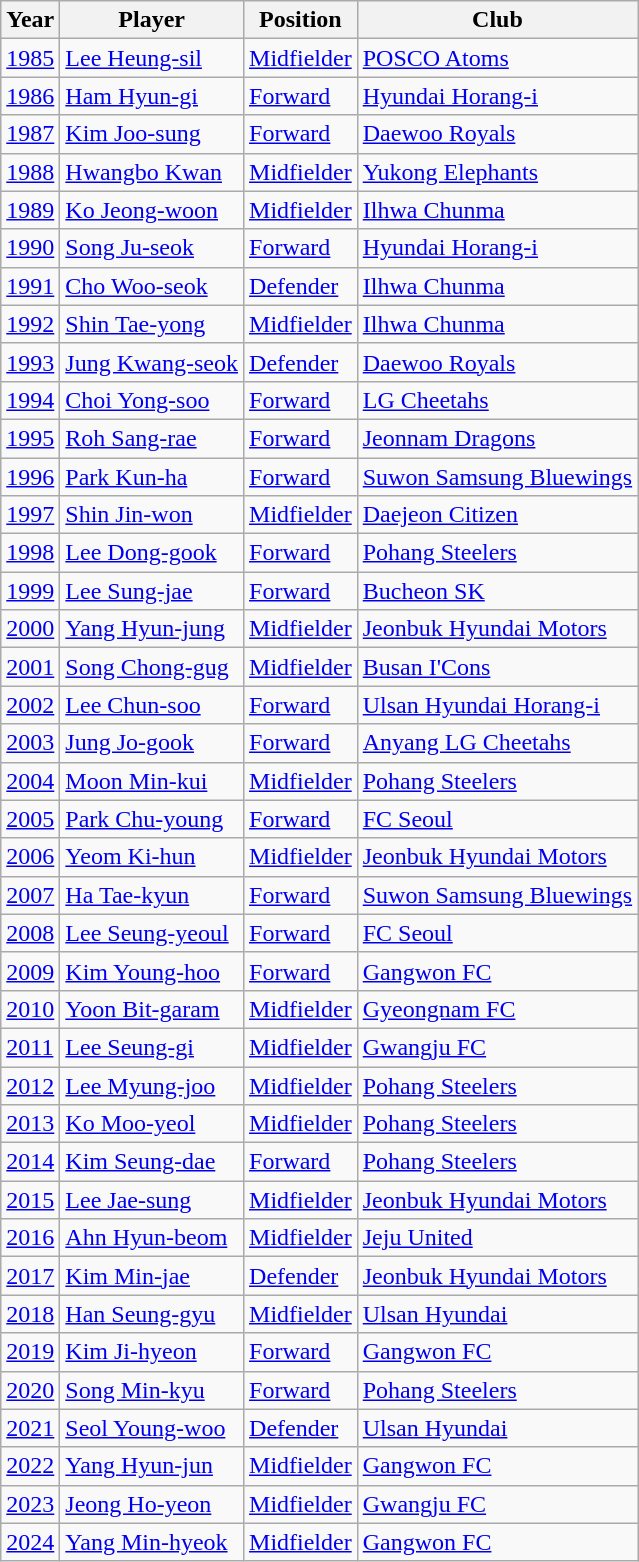<table class="wikitable" border="1">
<tr>
<th>Year</th>
<th>Player</th>
<th>Position</th>
<th>Club</th>
</tr>
<tr>
<td><a href='#'>1985</a></td>
<td><a href='#'>Lee Heung-sil</a></td>
<td><a href='#'>Midfielder</a></td>
<td><a href='#'>POSCO Atoms</a></td>
</tr>
<tr>
<td><a href='#'>1986</a></td>
<td><a href='#'>Ham Hyun-gi</a></td>
<td><a href='#'>Forward</a></td>
<td><a href='#'>Hyundai Horang-i</a></td>
</tr>
<tr>
<td><a href='#'>1987</a></td>
<td><a href='#'>Kim Joo-sung</a></td>
<td><a href='#'>Forward</a></td>
<td><a href='#'>Daewoo Royals</a></td>
</tr>
<tr>
<td><a href='#'>1988</a></td>
<td><a href='#'>Hwangbo Kwan</a></td>
<td><a href='#'>Midfielder</a></td>
<td><a href='#'>Yukong Elephants</a></td>
</tr>
<tr>
<td><a href='#'>1989</a></td>
<td><a href='#'>Ko Jeong-woon</a></td>
<td><a href='#'>Midfielder</a></td>
<td><a href='#'>Ilhwa Chunma</a></td>
</tr>
<tr>
<td><a href='#'>1990</a></td>
<td><a href='#'>Song Ju-seok</a></td>
<td><a href='#'>Forward</a></td>
<td><a href='#'>Hyundai Horang-i</a></td>
</tr>
<tr>
<td><a href='#'>1991</a></td>
<td><a href='#'>Cho Woo-seok</a></td>
<td><a href='#'>Defender</a></td>
<td><a href='#'>Ilhwa Chunma</a></td>
</tr>
<tr>
<td><a href='#'>1992</a></td>
<td><a href='#'>Shin Tae-yong</a></td>
<td><a href='#'>Midfielder</a></td>
<td><a href='#'>Ilhwa Chunma</a></td>
</tr>
<tr>
<td><a href='#'>1993</a></td>
<td><a href='#'>Jung Kwang-seok</a></td>
<td><a href='#'>Defender</a></td>
<td><a href='#'>Daewoo Royals</a></td>
</tr>
<tr>
<td><a href='#'>1994</a></td>
<td><a href='#'>Choi Yong-soo</a></td>
<td><a href='#'>Forward</a></td>
<td><a href='#'>LG Cheetahs</a></td>
</tr>
<tr>
<td><a href='#'>1995</a></td>
<td><a href='#'>Roh Sang-rae</a></td>
<td><a href='#'>Forward</a></td>
<td><a href='#'>Jeonnam Dragons</a></td>
</tr>
<tr>
<td><a href='#'>1996</a></td>
<td><a href='#'>Park Kun-ha</a></td>
<td><a href='#'>Forward</a></td>
<td><a href='#'>Suwon Samsung Bluewings</a></td>
</tr>
<tr>
<td><a href='#'>1997</a></td>
<td><a href='#'>Shin Jin-won</a></td>
<td><a href='#'>Midfielder</a></td>
<td><a href='#'>Daejeon Citizen</a></td>
</tr>
<tr>
<td><a href='#'>1998</a></td>
<td><a href='#'>Lee Dong-gook</a></td>
<td><a href='#'>Forward</a></td>
<td><a href='#'>Pohang Steelers</a></td>
</tr>
<tr>
<td><a href='#'>1999</a></td>
<td><a href='#'>Lee Sung-jae</a></td>
<td><a href='#'>Forward</a></td>
<td><a href='#'>Bucheon SK</a></td>
</tr>
<tr>
<td><a href='#'>2000</a></td>
<td><a href='#'>Yang Hyun-jung</a></td>
<td><a href='#'>Midfielder</a></td>
<td><a href='#'>Jeonbuk Hyundai Motors</a></td>
</tr>
<tr>
<td><a href='#'>2001</a></td>
<td><a href='#'>Song Chong-gug</a></td>
<td><a href='#'>Midfielder</a></td>
<td><a href='#'>Busan I'Cons</a></td>
</tr>
<tr>
<td><a href='#'>2002</a></td>
<td><a href='#'>Lee Chun-soo</a></td>
<td><a href='#'>Forward</a></td>
<td><a href='#'>Ulsan Hyundai Horang-i</a></td>
</tr>
<tr>
<td><a href='#'>2003</a></td>
<td><a href='#'>Jung Jo-gook</a></td>
<td><a href='#'>Forward</a></td>
<td><a href='#'>Anyang LG Cheetahs</a></td>
</tr>
<tr>
<td><a href='#'>2004</a></td>
<td><a href='#'>Moon Min-kui</a></td>
<td><a href='#'>Midfielder</a></td>
<td><a href='#'>Pohang Steelers</a></td>
</tr>
<tr>
<td><a href='#'>2005</a></td>
<td><a href='#'>Park Chu-young</a></td>
<td><a href='#'>Forward</a></td>
<td><a href='#'>FC Seoul</a></td>
</tr>
<tr>
<td><a href='#'>2006</a></td>
<td><a href='#'>Yeom Ki-hun</a></td>
<td><a href='#'>Midfielder</a></td>
<td><a href='#'>Jeonbuk Hyundai Motors</a></td>
</tr>
<tr>
<td><a href='#'>2007</a></td>
<td><a href='#'>Ha Tae-kyun</a></td>
<td><a href='#'>Forward</a></td>
<td><a href='#'>Suwon Samsung Bluewings</a></td>
</tr>
<tr>
<td><a href='#'>2008</a></td>
<td><a href='#'>Lee Seung-yeoul</a></td>
<td><a href='#'>Forward</a></td>
<td><a href='#'>FC Seoul</a></td>
</tr>
<tr>
<td><a href='#'>2009</a></td>
<td><a href='#'>Kim Young-hoo</a></td>
<td><a href='#'>Forward</a></td>
<td><a href='#'>Gangwon FC</a></td>
</tr>
<tr>
<td><a href='#'>2010</a></td>
<td><a href='#'>Yoon Bit-garam</a></td>
<td><a href='#'>Midfielder</a></td>
<td><a href='#'>Gyeongnam FC</a></td>
</tr>
<tr>
<td><a href='#'>2011</a></td>
<td><a href='#'>Lee Seung-gi</a></td>
<td><a href='#'>Midfielder</a></td>
<td><a href='#'>Gwangju FC</a></td>
</tr>
<tr>
<td><a href='#'>2012</a></td>
<td><a href='#'>Lee Myung-joo</a></td>
<td><a href='#'>Midfielder</a></td>
<td><a href='#'>Pohang Steelers</a></td>
</tr>
<tr>
<td><a href='#'>2013</a></td>
<td><a href='#'>Ko Moo-yeol</a></td>
<td><a href='#'>Midfielder</a></td>
<td><a href='#'>Pohang Steelers</a></td>
</tr>
<tr>
<td><a href='#'>2014</a></td>
<td><a href='#'>Kim Seung-dae</a></td>
<td><a href='#'>Forward</a></td>
<td><a href='#'>Pohang Steelers</a></td>
</tr>
<tr>
<td><a href='#'>2015</a></td>
<td><a href='#'>Lee Jae-sung</a></td>
<td><a href='#'>Midfielder</a></td>
<td><a href='#'>Jeonbuk Hyundai Motors</a></td>
</tr>
<tr>
<td><a href='#'>2016</a></td>
<td><a href='#'>Ahn Hyun-beom</a></td>
<td><a href='#'>Midfielder</a></td>
<td><a href='#'>Jeju United</a></td>
</tr>
<tr>
<td><a href='#'>2017</a></td>
<td><a href='#'>Kim Min-jae</a></td>
<td><a href='#'>Defender</a></td>
<td><a href='#'>Jeonbuk Hyundai Motors</a></td>
</tr>
<tr>
<td><a href='#'>2018</a></td>
<td><a href='#'>Han Seung-gyu</a></td>
<td><a href='#'>Midfielder</a></td>
<td><a href='#'>Ulsan Hyundai</a></td>
</tr>
<tr>
<td><a href='#'>2019</a></td>
<td><a href='#'>Kim Ji-hyeon</a></td>
<td><a href='#'>Forward</a></td>
<td><a href='#'>Gangwon FC</a></td>
</tr>
<tr>
<td><a href='#'>2020</a></td>
<td><a href='#'>Song Min-kyu</a></td>
<td><a href='#'>Forward</a></td>
<td><a href='#'>Pohang Steelers</a></td>
</tr>
<tr>
<td><a href='#'>2021</a></td>
<td><a href='#'>Seol Young-woo</a></td>
<td><a href='#'>Defender</a></td>
<td><a href='#'>Ulsan Hyundai</a></td>
</tr>
<tr>
<td><a href='#'>2022</a></td>
<td><a href='#'>Yang Hyun-jun</a></td>
<td><a href='#'>Midfielder</a></td>
<td><a href='#'>Gangwon FC</a></td>
</tr>
<tr>
<td><a href='#'>2023</a></td>
<td><a href='#'>Jeong Ho-yeon</a></td>
<td><a href='#'>Midfielder</a></td>
<td><a href='#'>Gwangju FC</a></td>
</tr>
<tr>
<td><a href='#'>2024</a></td>
<td><a href='#'>Yang Min-hyeok</a></td>
<td><a href='#'>Midfielder</a></td>
<td><a href='#'>Gangwon FC</a></td>
</tr>
</table>
